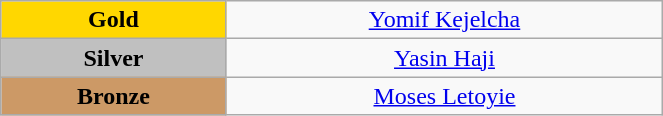<table class="wikitable" style=" text-align:center; " width="35%">
<tr>
<td style="background:gold"><strong>Gold</strong></td>
<td><a href='#'>Yomif Kejelcha</a><br><small></small></td>
</tr>
<tr>
<td style="background:silver"><strong>Silver</strong></td>
<td><a href='#'>Yasin Haji</a><br><small></small></td>
</tr>
<tr>
<td style="background:#cc9966"><strong>Bronze</strong></td>
<td><a href='#'>Moses Letoyie</a><br><small></small></td>
</tr>
</table>
